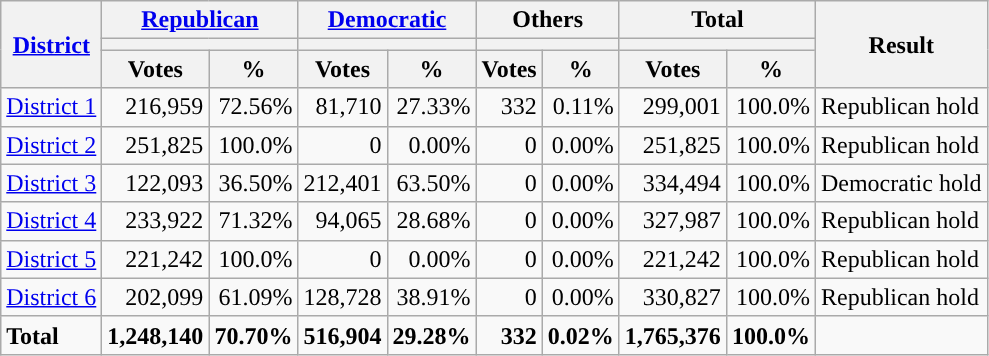<table class="wikitable plainrowheaders sortable" style="font-size:100%; text-align:right;">
<tr>
<th scope=col rowspan=3><a href='#'>District</a></th>
<th scope=col colspan=2><a href='#'>Republican</a></th>
<th scope=col colspan=2><a href='#'>Democratic</a></th>
<th scope=col colspan=2>Others</th>
<th scope=col colspan=2>Total</th>
<th scope=col rowspan=3>Result</th>
</tr>
<tr>
<th scope=col colspan=2 style="background:"></th>
<th scope=col colspan=2 style="background:"></th>
<th scope=col colspan=2></th>
<th scope=col colspan=2></th>
</tr>
<tr>
<th scope=col data-sort-type="number">Votes</th>
<th scope=col data-sort-type="number">%</th>
<th scope=col data-sort-type="number">Votes</th>
<th scope=col data-sort-type="number">%</th>
<th scope=col data-sort-type="number">Votes</th>
<th scope=col data-sort-type="number">%</th>
<th scope=col data-sort-type="number">Votes</th>
<th scope=col data-sort-type="number">%</th>
</tr>
<tr>
<td align=left><a href='#'>District 1</a></td>
<td>216,959</td>
<td>72.56%</td>
<td>81,710</td>
<td>27.33%</td>
<td>332</td>
<td>0.11%</td>
<td>299,001</td>
<td>100.0%</td>
<td align=left>Republican hold</td>
</tr>
<tr>
<td align=left><a href='#'>District 2</a></td>
<td>251,825</td>
<td>100.0%</td>
<td>0</td>
<td>0.00%</td>
<td>0</td>
<td>0.00%</td>
<td>251,825</td>
<td>100.0%</td>
<td align=left>Republican hold</td>
</tr>
<tr>
<td align=left><a href='#'>District 3</a></td>
<td>122,093</td>
<td>36.50%</td>
<td>212,401</td>
<td>63.50%</td>
<td>0</td>
<td>0.00%</td>
<td>334,494</td>
<td>100.0%</td>
<td align=left>Democratic hold</td>
</tr>
<tr>
<td align=left><a href='#'>District 4</a></td>
<td>233,922</td>
<td>71.32%</td>
<td>94,065</td>
<td>28.68%</td>
<td>0</td>
<td>0.00%</td>
<td>327,987</td>
<td>100.0%</td>
<td align=left>Republican hold</td>
</tr>
<tr>
<td align=left><a href='#'>District 5</a></td>
<td>221,242</td>
<td>100.0%</td>
<td>0</td>
<td>0.00%</td>
<td>0</td>
<td>0.00%</td>
<td>221,242</td>
<td>100.0%</td>
<td align=left>Republican hold</td>
</tr>
<tr>
<td align=left><a href='#'>District 6</a></td>
<td>202,099</td>
<td>61.09%</td>
<td>128,728</td>
<td>38.91%</td>
<td>0</td>
<td>0.00%</td>
<td>330,827</td>
<td>100.0%</td>
<td align=left>Republican hold</td>
</tr>
<tr class="sortbottom" style="font-weight:bold">
<td align=left>Total</td>
<td>1,248,140</td>
<td>70.70%</td>
<td>516,904</td>
<td>29.28%</td>
<td>332</td>
<td>0.02%</td>
<td>1,765,376</td>
<td>100.0%</td>
<td></td>
</tr>
</table>
